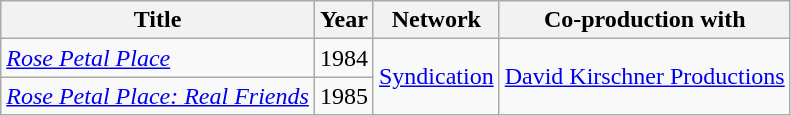<table class="wikitable sortable">
<tr>
<th><strong>Title</strong></th>
<th><strong>Year</strong></th>
<th><strong>Network</strong></th>
<th><strong>Co-production with</strong></th>
</tr>
<tr>
<td><em><a href='#'>Rose Petal Place</a></em></td>
<td>1984</td>
<td rowspan="2"><a href='#'>Syndication</a></td>
<td rowspan="2"><a href='#'>David Kirschner Productions</a></td>
</tr>
<tr>
<td><em><a href='#'>Rose Petal Place: Real Friends</a></em></td>
<td>1985</td>
</tr>
</table>
